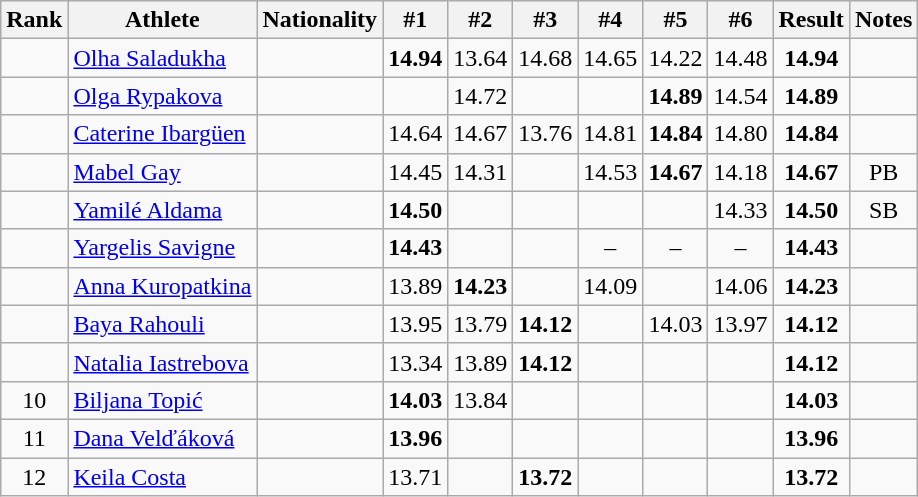<table class="wikitable sortable" style="text-align:center">
<tr>
<th>Rank</th>
<th>Athlete</th>
<th>Nationality</th>
<th>#1</th>
<th>#2</th>
<th>#3</th>
<th>#4</th>
<th>#5</th>
<th>#6</th>
<th>Result</th>
<th>Notes</th>
</tr>
<tr>
<td></td>
<td align=left><a href='#'>Olha Saladukha</a></td>
<td align=left></td>
<td><strong>14.94</strong></td>
<td>13.64</td>
<td>14.68</td>
<td>14.65</td>
<td>14.22</td>
<td>14.48</td>
<td><strong>14.94</strong></td>
<td></td>
</tr>
<tr>
<td></td>
<td align=left><a href='#'>Olga Rypakova</a></td>
<td align=left></td>
<td></td>
<td>14.72</td>
<td></td>
<td></td>
<td><strong>14.89</strong></td>
<td>14.54</td>
<td><strong>14.89</strong></td>
<td></td>
</tr>
<tr>
<td></td>
<td align=left><a href='#'>Caterine Ibargüen</a></td>
<td align=left></td>
<td>14.64</td>
<td>14.67</td>
<td>13.76</td>
<td>14.81</td>
<td><strong>14.84</strong></td>
<td>14.80</td>
<td><strong>14.84</strong></td>
<td></td>
</tr>
<tr>
<td></td>
<td align=left><a href='#'>Mabel Gay</a></td>
<td align=left></td>
<td>14.45</td>
<td>14.31</td>
<td></td>
<td>14.53</td>
<td><strong>14.67</strong></td>
<td>14.18</td>
<td><strong>14.67</strong></td>
<td>PB</td>
</tr>
<tr>
<td></td>
<td align=left><a href='#'>Yamilé Aldama</a></td>
<td align=left></td>
<td><strong>14.50</strong></td>
<td></td>
<td></td>
<td></td>
<td></td>
<td>14.33</td>
<td><strong>14.50</strong></td>
<td>SB</td>
</tr>
<tr>
<td></td>
<td align=left><a href='#'>Yargelis Savigne</a></td>
<td align=left></td>
<td><strong>14.43</strong></td>
<td></td>
<td></td>
<td>–</td>
<td>–</td>
<td>–</td>
<td><strong>14.43</strong></td>
<td></td>
</tr>
<tr>
<td></td>
<td align=left><a href='#'>Anna Kuropatkina</a></td>
<td align=left></td>
<td>13.89</td>
<td><strong>14.23</strong></td>
<td></td>
<td>14.09</td>
<td></td>
<td>14.06</td>
<td><strong>14.23 </strong></td>
<td></td>
</tr>
<tr>
<td></td>
<td align=left><a href='#'>Baya Rahouli</a></td>
<td align=left></td>
<td>13.95</td>
<td>13.79</td>
<td><strong>14.12</strong></td>
<td></td>
<td>14.03</td>
<td>13.97</td>
<td><strong>14.12</strong></td>
<td></td>
</tr>
<tr>
<td></td>
<td align=left><a href='#'>Natalia Iastrebova</a></td>
<td align=left></td>
<td>13.34</td>
<td>13.89</td>
<td><strong>14.12</strong></td>
<td></td>
<td></td>
<td></td>
<td><strong>14.12</strong></td>
<td></td>
</tr>
<tr>
<td>10</td>
<td align=left><a href='#'>Biljana Topić</a></td>
<td align=left></td>
<td><strong>14.03</strong></td>
<td>13.84</td>
<td></td>
<td></td>
<td></td>
<td></td>
<td><strong>14.03</strong></td>
<td></td>
</tr>
<tr>
<td>11</td>
<td align=left><a href='#'>Dana Velďáková</a></td>
<td align=left></td>
<td><strong>13.96</strong></td>
<td></td>
<td></td>
<td></td>
<td></td>
<td></td>
<td><strong>13.96</strong></td>
<td></td>
</tr>
<tr>
<td>12</td>
<td align=left><a href='#'>Keila Costa</a></td>
<td align=left></td>
<td>13.71</td>
<td></td>
<td><strong>13.72</strong></td>
<td></td>
<td></td>
<td></td>
<td><strong>13.72</strong></td>
<td></td>
</tr>
</table>
